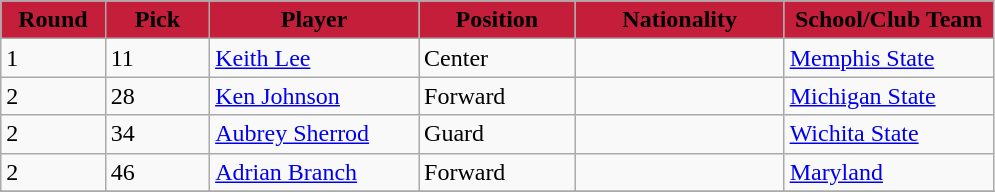<table class="wikitable sortable sortable">
<tr>
<th style="background:#C41E3A;" width="10%">Round</th>
<th style="background:#C41E3A;" width="10%">Pick</th>
<th style="background:#C41E3A;" width="20%">Player</th>
<th style="background:#C41E3A;" width="15%">Position</th>
<th style="background:#C41E3A;" width="20%">Nationality</th>
<th style="background:#C41E3A;" width="20%">School/Club Team</th>
</tr>
<tr>
<td>1</td>
<td>11</td>
<td><a href='#'>Keith Lee</a></td>
<td>Center</td>
<td></td>
<td><a href='#'>Memphis State</a></td>
</tr>
<tr>
<td>2</td>
<td>28</td>
<td><a href='#'>Ken Johnson</a></td>
<td>Forward</td>
<td></td>
<td><a href='#'>Michigan State</a></td>
</tr>
<tr>
<td>2</td>
<td>34</td>
<td><a href='#'>Aubrey Sherrod</a></td>
<td>Guard</td>
<td></td>
<td><a href='#'>Wichita State</a></td>
</tr>
<tr>
<td>2</td>
<td>46</td>
<td><a href='#'>Adrian Branch</a></td>
<td>Forward</td>
<td></td>
<td><a href='#'>Maryland</a></td>
</tr>
<tr>
</tr>
</table>
